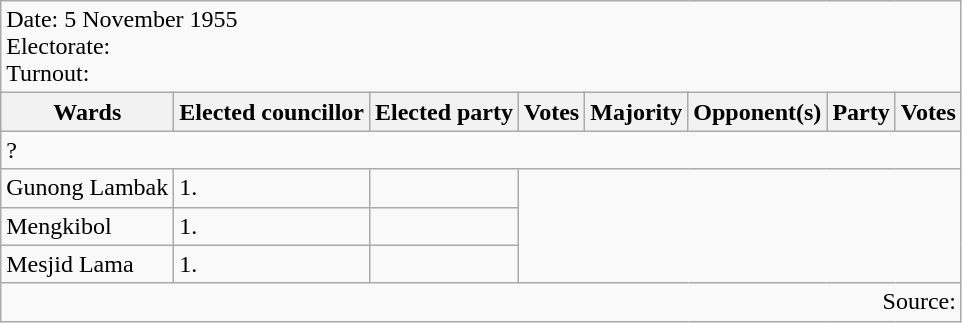<table class=wikitable>
<tr>
<td colspan=8>Date: 5 November 1955<br>Electorate: <br>Turnout:</td>
</tr>
<tr>
<th>Wards</th>
<th>Elected councillor</th>
<th>Elected party</th>
<th>Votes</th>
<th>Majority</th>
<th>Opponent(s)</th>
<th>Party</th>
<th>Votes</th>
</tr>
<tr>
<td colspan=8>? </td>
</tr>
<tr>
<td>Gunong Lambak</td>
<td>1.</td>
<td></td>
</tr>
<tr>
<td>Mengkibol</td>
<td>1.</td>
<td></td>
</tr>
<tr>
<td>Mesjid Lama</td>
<td>1.</td>
<td></td>
</tr>
<tr>
<td colspan="8" style="text-align:right;">Source: </td>
</tr>
</table>
